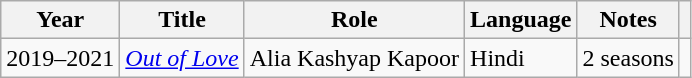<table class="wikitable sortable">
<tr>
<th scope="col">Year</th>
<th scope="col">Title</th>
<th scope="col">Role</th>
<th scope="col">Language</th>
<th class="unsortable" scope="col">Notes</th>
<th class="unsortable" scope="col"></th>
</tr>
<tr>
<td>2019–2021</td>
<td><em><a href='#'>Out of Love</a></em></td>
<td>Alia Kashyap Kapoor</td>
<td>Hindi</td>
<td>2 seasons</td>
<td style="text-align: center;"></td>
</tr>
</table>
